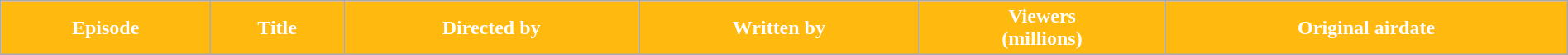<table class="wikitable plainrowheaders" style="width:100%;">
<tr style="color:#fff;">
<th style="background:#FFB90F;">Episode</th>
<th style="background:#FFB90F;">Title</th>
<th style="background:#FFB90F;">Directed by</th>
<th style="background:#FFB90F;">Written by</th>
<th style="background:#FFB90F;">Viewers<br>(millions)</th>
<th style="background:#FFB90F;">Original airdate<br>


</th>
</tr>
</table>
